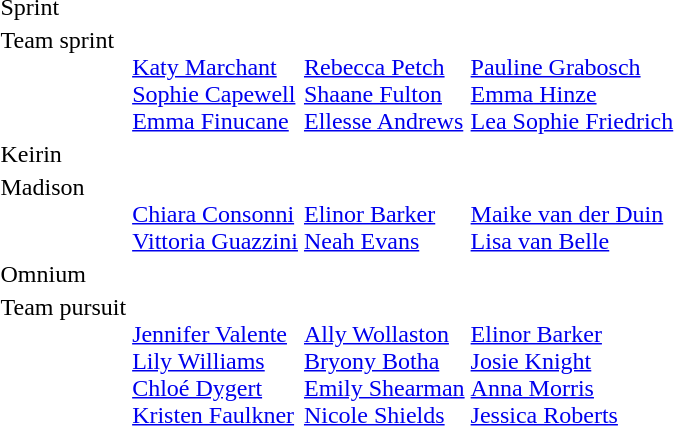<table>
<tr>
<td>Sprint<br></td>
<td></td>
<td></td>
<td></td>
</tr>
<tr valign="top">
<td>Team sprint<br></td>
<td><br><a href='#'>Katy Marchant</a><br><a href='#'>Sophie Capewell</a><br><a href='#'>Emma Finucane</a></td>
<td><br><a href='#'>Rebecca Petch</a><br><a href='#'>Shaane Fulton</a><br><a href='#'>Ellesse Andrews</a></td>
<td><br><a href='#'>Pauline Grabosch</a><br><a href='#'>Emma Hinze</a><br><a href='#'>Lea Sophie Friedrich</a></td>
</tr>
<tr>
<td>Keirin<br></td>
<td></td>
<td></td>
<td></td>
</tr>
<tr valign=top>
<td>Madison<br></td>
<td><br><a href='#'>Chiara Consonni</a><br><a href='#'>Vittoria Guazzini</a></td>
<td><br><a href='#'>Elinor Barker</a><br><a href='#'>Neah Evans</a></td>
<td><br><a href='#'>Maike van der Duin</a><br><a href='#'>Lisa van Belle</a></td>
</tr>
<tr>
<td>Omnium<br></td>
<td></td>
<td></td>
<td></td>
</tr>
<tr valign="top">
<td>Team pursuit<br></td>
<td><br><a href='#'>Jennifer Valente</a><br><a href='#'>Lily Williams</a><br><a href='#'>Chloé Dygert</a><br><a href='#'>Kristen Faulkner</a></td>
<td><br><a href='#'>Ally Wollaston</a><br><a href='#'>Bryony Botha</a><br><a href='#'>Emily Shearman</a><br><a href='#'>Nicole Shields</a></td>
<td><br><a href='#'>Elinor Barker</a><br><a href='#'>Josie Knight</a><br><a href='#'>Anna Morris</a><br><a href='#'>Jessica Roberts</a></td>
</tr>
</table>
